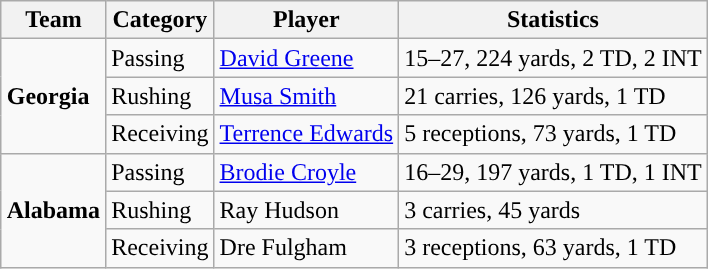<table class="wikitable" style="float: right;">
<tr>
<th>Team</th>
<th>Category</th>
<th>Player</th>
<th>Statistics</th>
</tr>
<tr>
<td rowspan=3><strong>Georgia</strong></td>
<td>Passing</td>
<td><a href='#'>David Greene</a></td>
<td>15–27, 224 yards, 2 TD, 2 INT</td>
</tr>
<tr>
<td>Rushing</td>
<td><a href='#'>Musa Smith</a></td>
<td>21 carries, 126 yards, 1 TD</td>
</tr>
<tr>
<td>Receiving</td>
<td><a href='#'>Terrence Edwards</a></td>
<td>5 receptions, 73 yards, 1 TD</td>
</tr>
<tr>
<td rowspan=3><strong>Alabama</strong></td>
<td>Passing</td>
<td><a href='#'>Brodie Croyle</a></td>
<td>16–29, 197 yards, 1 TD, 1 INT</td>
</tr>
<tr>
<td>Rushing</td>
<td>Ray Hudson</td>
<td>3 carries, 45 yards</td>
</tr>
<tr>
<td>Receiving</td>
<td>Dre Fulgham</td>
<td>3 receptions, 63 yards, 1 TD</td>
</tr>
</table>
